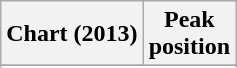<table class="wikitable sortable">
<tr>
<th>Chart (2013)</th>
<th>Peak<br>position</th>
</tr>
<tr>
</tr>
<tr>
</tr>
<tr>
</tr>
<tr>
</tr>
<tr>
</tr>
<tr>
</tr>
<tr>
</tr>
<tr>
</tr>
<tr>
</tr>
<tr>
</tr>
<tr>
</tr>
</table>
